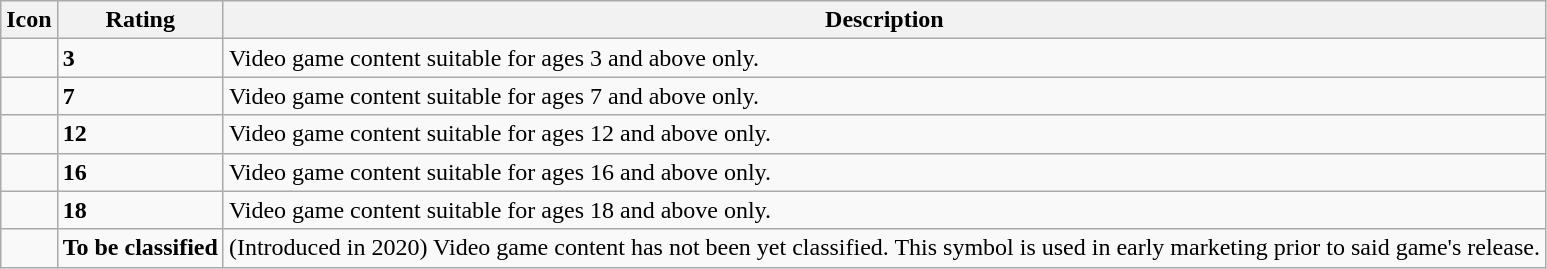<table class="wikitable">
<tr>
<th>Icon</th>
<th>Rating</th>
<th>Description</th>
</tr>
<tr>
<td></td>
<td><strong>3</strong></td>
<td>Video game content suitable for ages 3 and above only.</td>
</tr>
<tr>
<td></td>
<td><strong>7</strong></td>
<td>Video game content suitable for ages 7 and above only.</td>
</tr>
<tr>
<td></td>
<td><strong>12</strong></td>
<td>Video game content suitable for ages 12 and above only.</td>
</tr>
<tr>
<td></td>
<td><strong>16</strong></td>
<td>Video game content suitable for ages 16 and above only.</td>
</tr>
<tr>
<td></td>
<td><strong>18</strong></td>
<td>Video game content suitable for ages 18 and above only.</td>
</tr>
<tr>
<td></td>
<td><strong>To be classified</strong></td>
<td>(Introduced in 2020) Video game content has not been yet classified. This symbol is used in early marketing prior to said game's release.</td>
</tr>
</table>
